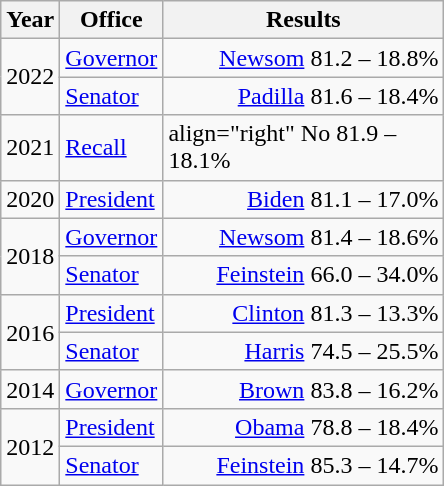<table class=wikitable>
<tr>
<th width="30">Year</th>
<th width="60">Office</th>
<th width="180">Results</th>
</tr>
<tr>
<td rowspan="2">2022</td>
<td><a href='#'>Governor</a></td>
<td align="right" ><a href='#'>Newsom</a> 81.2 – 18.8%</td>
</tr>
<tr>
<td><a href='#'>Senator</a></td>
<td align="right" ><a href='#'>Padilla</a> 81.6 – 18.4%</td>
</tr>
<tr>
<td>2021</td>
<td><a href='#'>Recall</a></td>
<td>align="right"  No 81.9 – 18.1%</td>
</tr>
<tr>
<td>2020</td>
<td><a href='#'>President</a></td>
<td align="right" ><a href='#'>Biden</a> 81.1 – 17.0%</td>
</tr>
<tr>
<td rowspan="2">2018</td>
<td><a href='#'>Governor</a></td>
<td align="right" ><a href='#'>Newsom</a> 81.4 – 18.6%</td>
</tr>
<tr>
<td><a href='#'>Senator</a></td>
<td align="right" ><a href='#'>Feinstein</a> 66.0 – 34.0%</td>
</tr>
<tr>
<td rowspan="2">2016</td>
<td><a href='#'>President</a></td>
<td align="right" ><a href='#'>Clinton</a> 81.3 – 13.3%</td>
</tr>
<tr>
<td><a href='#'>Senator</a></td>
<td align="right" ><a href='#'>Harris</a> 74.5 – 25.5%</td>
</tr>
<tr>
<td>2014</td>
<td><a href='#'>Governor</a></td>
<td align="right" ><a href='#'>Brown</a> 83.8 – 16.2%</td>
</tr>
<tr>
<td rowspan="2">2012</td>
<td><a href='#'>President</a></td>
<td align="right" ><a href='#'>Obama</a> 78.8 – 18.4%</td>
</tr>
<tr>
<td><a href='#'>Senator</a></td>
<td align="right" ><a href='#'>Feinstein</a> 85.3 – 14.7%</td>
</tr>
</table>
